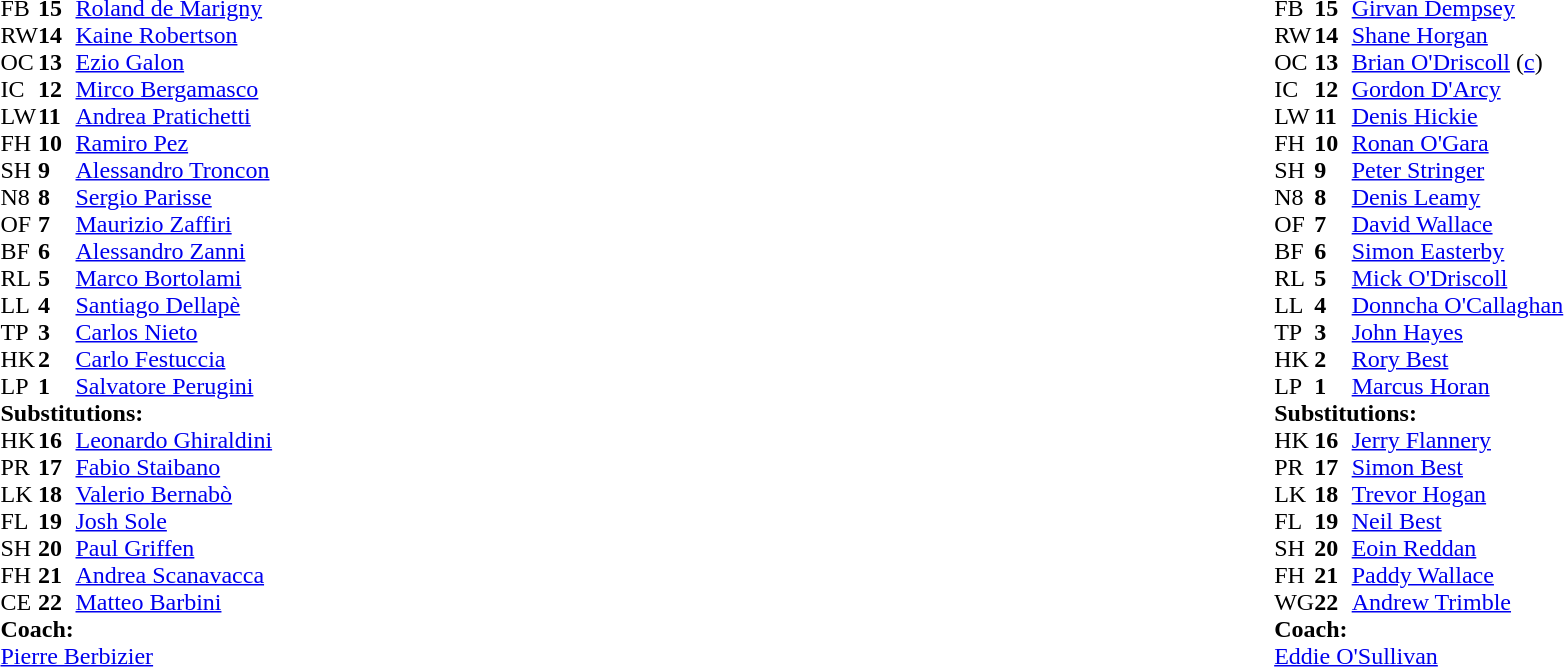<table width="100%">
<tr>
<td style="vertical-align:top" width="50%"><br><table cellspacing="0" cellpadding="0">
<tr>
<th width="25"></th>
<th width="25"></th>
</tr>
<tr>
<td>FB</td>
<td><strong>15</strong></td>
<td><a href='#'>Roland de Marigny</a></td>
</tr>
<tr>
<td>RW</td>
<td><strong>14</strong></td>
<td><a href='#'>Kaine Robertson</a></td>
</tr>
<tr>
<td>OC</td>
<td><strong>13</strong></td>
<td><a href='#'>Ezio Galon</a></td>
</tr>
<tr>
<td>IC</td>
<td><strong>12</strong></td>
<td><a href='#'>Mirco Bergamasco</a></td>
</tr>
<tr>
<td>LW</td>
<td><strong>11</strong></td>
<td><a href='#'>Andrea Pratichetti</a></td>
</tr>
<tr>
<td>FH</td>
<td><strong>10</strong></td>
<td><a href='#'>Ramiro Pez</a></td>
</tr>
<tr>
<td>SH</td>
<td><strong>9</strong></td>
<td><a href='#'>Alessandro Troncon</a></td>
</tr>
<tr>
<td>N8</td>
<td><strong>8</strong></td>
<td><a href='#'>Sergio Parisse</a></td>
</tr>
<tr>
<td>OF</td>
<td><strong>7</strong></td>
<td><a href='#'>Maurizio Zaffiri</a></td>
</tr>
<tr>
<td>BF</td>
<td><strong>6</strong></td>
<td><a href='#'>Alessandro Zanni</a></td>
</tr>
<tr>
<td>RL</td>
<td><strong>5</strong></td>
<td><a href='#'>Marco Bortolami</a></td>
</tr>
<tr>
<td>LL</td>
<td><strong>4</strong></td>
<td><a href='#'>Santiago Dellapè</a></td>
</tr>
<tr>
<td>TP</td>
<td><strong>3</strong></td>
<td><a href='#'>Carlos Nieto</a></td>
</tr>
<tr>
<td>HK</td>
<td><strong>2</strong></td>
<td><a href='#'>Carlo Festuccia</a></td>
</tr>
<tr>
<td>LP</td>
<td><strong>1</strong></td>
<td><a href='#'>Salvatore Perugini</a></td>
</tr>
<tr>
<td colspan="4"><strong>Substitutions:</strong></td>
</tr>
<tr>
<td>HK</td>
<td><strong>16</strong></td>
<td><a href='#'>Leonardo Ghiraldini</a></td>
</tr>
<tr>
<td>PR</td>
<td><strong>17</strong></td>
<td><a href='#'>Fabio Staibano</a></td>
</tr>
<tr>
<td>LK</td>
<td><strong>18</strong></td>
<td><a href='#'>Valerio Bernabò</a></td>
</tr>
<tr>
<td>FL</td>
<td><strong>19</strong></td>
<td><a href='#'>Josh Sole</a></td>
</tr>
<tr>
<td>SH</td>
<td><strong>20</strong></td>
<td><a href='#'>Paul Griffen</a></td>
</tr>
<tr>
<td>FH</td>
<td><strong>21</strong></td>
<td><a href='#'>Andrea Scanavacca</a></td>
</tr>
<tr>
<td>CE</td>
<td><strong>22</strong></td>
<td><a href='#'>Matteo Barbini</a></td>
</tr>
<tr>
<td colspan="4"><strong>Coach:</strong></td>
</tr>
<tr>
<td colspan="4"><a href='#'>Pierre Berbizier</a></td>
</tr>
</table>
</td>
<td style="vertical-align:top"></td>
<td style="vertical-align:top" width="50%"><br><table cellspacing="0" cellpadding="0" align="center">
<tr>
<th width="25"></th>
<th width="25"></th>
</tr>
<tr>
<td>FB</td>
<td><strong>15</strong></td>
<td><a href='#'>Girvan Dempsey</a></td>
</tr>
<tr>
<td>RW</td>
<td><strong>14</strong></td>
<td><a href='#'>Shane Horgan</a></td>
</tr>
<tr>
<td>OC</td>
<td><strong>13</strong></td>
<td><a href='#'>Brian O'Driscoll</a> (<a href='#'>c</a>)</td>
</tr>
<tr>
<td>IC</td>
<td><strong>12</strong></td>
<td><a href='#'>Gordon D'Arcy</a></td>
</tr>
<tr>
<td>LW</td>
<td><strong>11</strong></td>
<td><a href='#'>Denis Hickie</a></td>
</tr>
<tr>
<td>FH</td>
<td><strong>10</strong></td>
<td><a href='#'>Ronan O'Gara</a></td>
</tr>
<tr>
<td>SH</td>
<td><strong>9</strong></td>
<td><a href='#'>Peter Stringer</a></td>
</tr>
<tr>
<td>N8</td>
<td><strong>8</strong></td>
<td><a href='#'>Denis Leamy</a></td>
</tr>
<tr>
<td>OF</td>
<td><strong>7</strong></td>
<td><a href='#'>David Wallace</a></td>
</tr>
<tr>
<td>BF</td>
<td><strong>6</strong></td>
<td><a href='#'>Simon Easterby</a></td>
</tr>
<tr>
<td>RL</td>
<td><strong>5</strong></td>
<td><a href='#'>Mick O'Driscoll</a></td>
</tr>
<tr>
<td>LL</td>
<td><strong>4</strong></td>
<td><a href='#'>Donncha O'Callaghan</a></td>
</tr>
<tr>
<td>TP</td>
<td><strong>3</strong></td>
<td><a href='#'>John Hayes</a></td>
</tr>
<tr>
<td>HK</td>
<td><strong>2</strong></td>
<td><a href='#'>Rory Best</a></td>
</tr>
<tr>
<td>LP</td>
<td><strong>1</strong></td>
<td><a href='#'>Marcus Horan</a></td>
</tr>
<tr>
<td colspan="4"><strong>Substitutions:</strong></td>
</tr>
<tr>
<td>HK</td>
<td><strong>16</strong></td>
<td><a href='#'>Jerry Flannery</a></td>
</tr>
<tr>
<td>PR</td>
<td><strong>17</strong></td>
<td><a href='#'>Simon Best</a></td>
</tr>
<tr>
<td>LK</td>
<td><strong>18</strong></td>
<td><a href='#'>Trevor Hogan</a></td>
</tr>
<tr>
<td>FL</td>
<td><strong>19</strong></td>
<td><a href='#'>Neil Best</a></td>
</tr>
<tr>
<td>SH</td>
<td><strong>20</strong></td>
<td><a href='#'>Eoin Reddan</a></td>
</tr>
<tr>
<td>FH</td>
<td><strong>21</strong></td>
<td><a href='#'>Paddy Wallace</a></td>
</tr>
<tr>
<td>WG</td>
<td><strong>22</strong></td>
<td><a href='#'>Andrew Trimble</a></td>
</tr>
<tr>
<td colspan="4"><strong>Coach:</strong></td>
</tr>
<tr>
<td colspan="4"><a href='#'>Eddie O'Sullivan</a></td>
</tr>
</table>
</td>
</tr>
</table>
